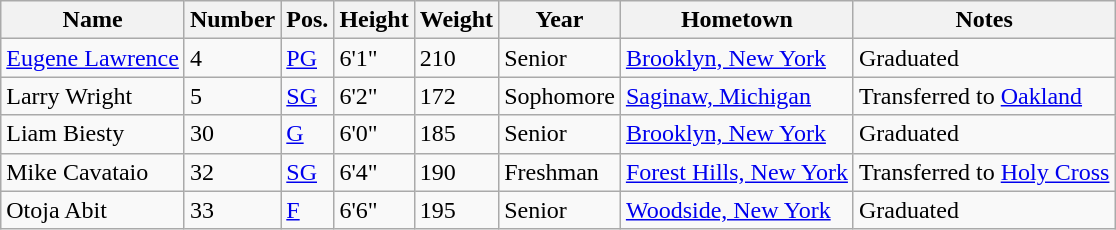<table class="wikitable sortable" border="1">
<tr>
<th>Name</th>
<th>Number</th>
<th>Pos.</th>
<th>Height</th>
<th>Weight</th>
<th>Year</th>
<th>Hometown</th>
<th class="unsortable">Notes</th>
</tr>
<tr>
<td sortname><a href='#'>Eugene Lawrence</a></td>
<td>4</td>
<td><a href='#'>PG</a></td>
<td>6'1"</td>
<td>210</td>
<td>Senior</td>
<td><a href='#'>Brooklyn, New York</a></td>
<td>Graduated</td>
</tr>
<tr>
<td sortname>Larry Wright</td>
<td>5</td>
<td><a href='#'>SG</a></td>
<td>6'2"</td>
<td>172</td>
<td>Sophomore</td>
<td><a href='#'>Saginaw, Michigan</a></td>
<td>Transferred to <a href='#'>Oakland</a></td>
</tr>
<tr>
<td sortname>Liam Biesty</td>
<td>30</td>
<td><a href='#'>G</a></td>
<td>6'0"</td>
<td>185</td>
<td>Senior</td>
<td><a href='#'>Brooklyn, New York</a></td>
<td>Graduated</td>
</tr>
<tr>
<td sortname>Mike Cavataio</td>
<td>32</td>
<td><a href='#'>SG</a></td>
<td>6'4"</td>
<td>190</td>
<td>Freshman</td>
<td><a href='#'>Forest Hills, New York</a></td>
<td>Transferred to <a href='#'>Holy Cross</a></td>
</tr>
<tr>
<td sortname>Otoja Abit</td>
<td>33</td>
<td><a href='#'>F</a></td>
<td>6'6"</td>
<td>195</td>
<td>Senior</td>
<td><a href='#'>Woodside, New York</a></td>
<td>Graduated</td>
</tr>
</table>
